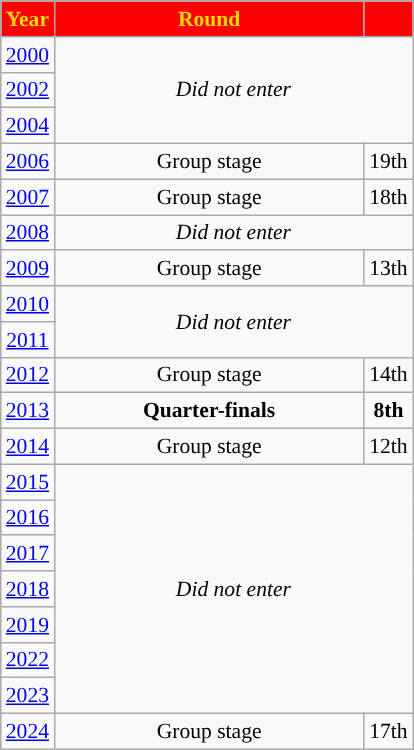<table class="wikitable" style="text-align: center; font-size:90%">
<tr style="color:gold;">
<th style="background:#FF0000;">Year</th>
<th style="background:#FF0000; width:200px">Round</th>
<th style="background:#FF0000;"></th>
</tr>
<tr>
<td><a href='#'>2000</a></td>
<td colspan="2" rowspan="3"><em>Did not enter</em></td>
</tr>
<tr>
<td><a href='#'>2002</a></td>
</tr>
<tr>
<td><a href='#'>2004</a></td>
</tr>
<tr>
<td><a href='#'>2006</a></td>
<td>Group stage</td>
<td>19th</td>
</tr>
<tr>
<td><a href='#'>2007</a></td>
<td>Group stage</td>
<td>18th</td>
</tr>
<tr>
<td><a href='#'>2008</a></td>
<td colspan="2"><em>Did not enter</em></td>
</tr>
<tr>
<td><a href='#'>2009</a></td>
<td>Group stage</td>
<td>13th</td>
</tr>
<tr>
<td><a href='#'>2010</a></td>
<td colspan="2" rowspan="2"><em>Did not enter</em></td>
</tr>
<tr>
<td><a href='#'>2011</a></td>
</tr>
<tr>
<td><a href='#'>2012</a></td>
<td>Group stage</td>
<td>14th</td>
</tr>
<tr>
<td><a href='#'>2013</a></td>
<td><strong>Quarter-finals</strong></td>
<td><strong>8th</strong></td>
</tr>
<tr>
<td><a href='#'>2014</a></td>
<td>Group stage</td>
<td>12th</td>
</tr>
<tr>
<td><a href='#'>2015</a></td>
<td colspan="2" rowspan="7"><em>Did not enter</em></td>
</tr>
<tr>
<td><a href='#'>2016</a></td>
</tr>
<tr>
<td><a href='#'>2017</a></td>
</tr>
<tr>
<td><a href='#'>2018</a></td>
</tr>
<tr>
<td><a href='#'>2019</a></td>
</tr>
<tr>
<td><a href='#'>2022</a></td>
</tr>
<tr>
<td><a href='#'>2023</a></td>
</tr>
<tr>
<td><a href='#'>2024</a></td>
<td>Group stage</td>
<td>17th</td>
</tr>
</table>
